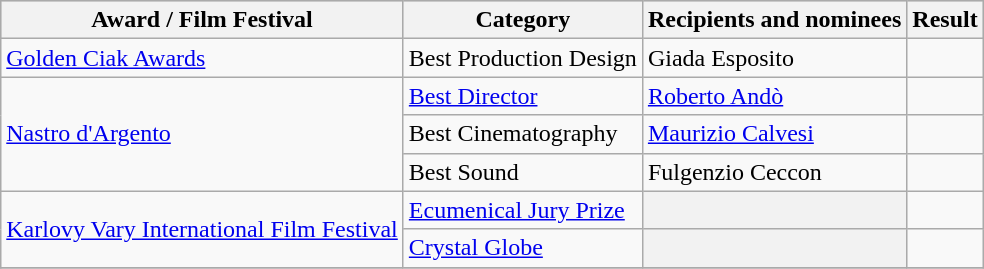<table class="wikitable plainrowheaders sortable">
<tr style="background:#ccc; text-align:center;">
<th scope="col">Award / Film Festival</th>
<th scope="col">Category</th>
<th scope="col">Recipients and nominees</th>
<th scope="col">Result</th>
</tr>
<tr>
<td><a href='#'>Golden Ciak Awards</a></td>
<td>Best Production Design</td>
<td>Giada Esposito</td>
<td></td>
</tr>
<tr>
<td rowspan=3><a href='#'>Nastro d'Argento</a></td>
<td><a href='#'>Best Director</a></td>
<td><a href='#'>Roberto Andò</a></td>
<td></td>
</tr>
<tr>
<td>Best Cinematography</td>
<td><a href='#'>Maurizio Calvesi</a></td>
<td></td>
</tr>
<tr>
<td>Best Sound</td>
<td>Fulgenzio Ceccon</td>
<td></td>
</tr>
<tr>
<td rowspan=2><a href='#'>Karlovy Vary International Film Festival</a></td>
<td><a href='#'>Ecumenical Jury Prize</a></td>
<th></th>
<td></td>
</tr>
<tr>
<td><a href='#'>Crystal Globe</a></td>
<th></th>
<td></td>
</tr>
<tr>
</tr>
</table>
